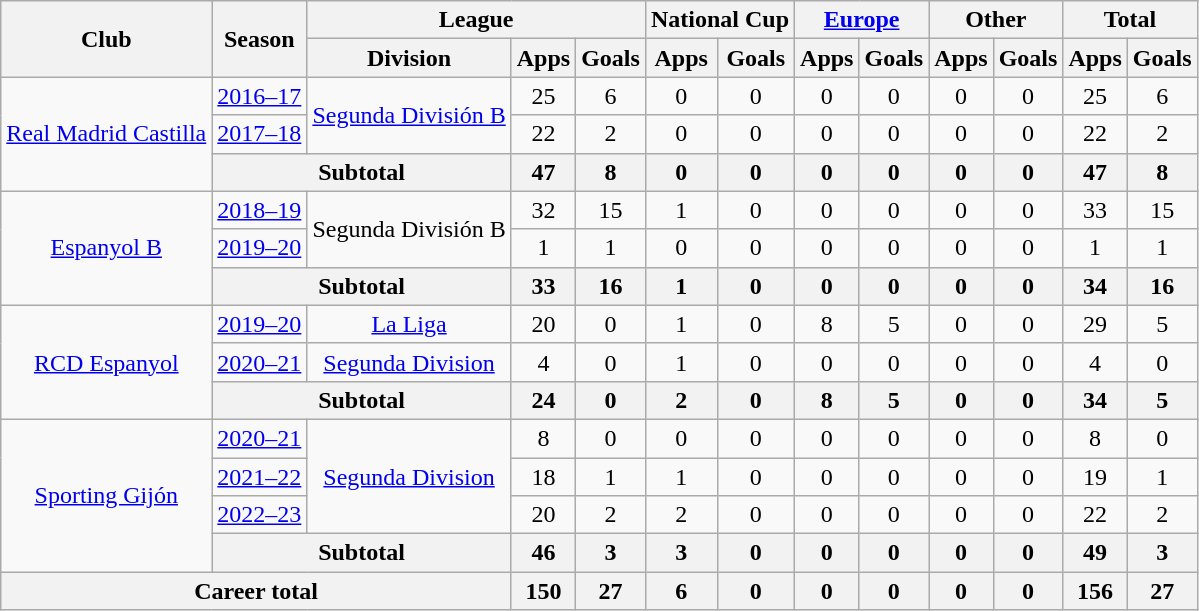<table class="wikitable" style="text-align:center">
<tr>
<th rowspan=2>Club</th>
<th rowspan=2>Season</th>
<th colspan=3>League</th>
<th colspan=2>National Cup</th>
<th colspan=2><a href='#'>Europe</a></th>
<th colspan=2>Other</th>
<th colspan=2>Total</th>
</tr>
<tr>
<th>Division</th>
<th>Apps</th>
<th>Goals</th>
<th>Apps</th>
<th>Goals</th>
<th>Apps</th>
<th>Goals</th>
<th>Apps</th>
<th>Goals</th>
<th>Apps</th>
<th>Goals</th>
</tr>
<tr>
<td rowspan="3"><a href='#'>Real Madrid Castilla</a></td>
<td><a href='#'>2016–17</a></td>
<td rowspan="2"><a href='#'>Segunda División B</a></td>
<td>25</td>
<td>6</td>
<td>0</td>
<td>0</td>
<td>0</td>
<td>0</td>
<td>0</td>
<td>0</td>
<td>25</td>
<td>6</td>
</tr>
<tr>
<td><a href='#'>2017–18</a></td>
<td>22</td>
<td>2</td>
<td>0</td>
<td>0</td>
<td>0</td>
<td>0</td>
<td>0</td>
<td>0</td>
<td>22</td>
<td>2</td>
</tr>
<tr>
<th colspan=2>Subtotal</th>
<th>47</th>
<th>8</th>
<th>0</th>
<th>0</th>
<th>0</th>
<th>0</th>
<th>0</th>
<th>0</th>
<th>47</th>
<th>8</th>
</tr>
<tr>
<td rowspan="3"><a href='#'>Espanyol B</a></td>
<td><a href='#'>2018–19</a></td>
<td rowspan="2">Segunda División B</td>
<td>32</td>
<td>15</td>
<td>1</td>
<td>0</td>
<td>0</td>
<td>0</td>
<td>0</td>
<td>0</td>
<td>33</td>
<td>15</td>
</tr>
<tr>
<td><a href='#'>2019–20</a></td>
<td>1</td>
<td>1</td>
<td>0</td>
<td>0</td>
<td>0</td>
<td>0</td>
<td>0</td>
<td>0</td>
<td>1</td>
<td>1</td>
</tr>
<tr>
<th colspan=2>Subtotal</th>
<th>33</th>
<th>16</th>
<th>1</th>
<th>0</th>
<th>0</th>
<th>0</th>
<th>0</th>
<th>0</th>
<th>34</th>
<th>16</th>
</tr>
<tr>
<td rowspan="3"><a href='#'>RCD Espanyol</a></td>
<td><a href='#'>2019–20</a></td>
<td><a href='#'>La Liga</a></td>
<td>20</td>
<td>0</td>
<td>1</td>
<td>0</td>
<td>8</td>
<td>5</td>
<td>0</td>
<td>0</td>
<td>29</td>
<td>5</td>
</tr>
<tr>
<td><a href='#'>2020–21</a></td>
<td><a href='#'>Segunda Division</a></td>
<td>4</td>
<td>0</td>
<td>1</td>
<td>0</td>
<td>0</td>
<td>0</td>
<td>0</td>
<td>0</td>
<td>4</td>
<td>0</td>
</tr>
<tr>
<th colspan=2>Subtotal</th>
<th>24</th>
<th>0</th>
<th>2</th>
<th>0</th>
<th>8</th>
<th>5</th>
<th>0</th>
<th>0</th>
<th>34</th>
<th>5</th>
</tr>
<tr>
<td rowspan="4"><a href='#'>Sporting Gijón</a></td>
<td><a href='#'>2020–21</a></td>
<td rowspan="3"><a href='#'>Segunda Division</a></td>
<td>8</td>
<td>0</td>
<td>0</td>
<td>0</td>
<td>0</td>
<td>0</td>
<td>0</td>
<td>0</td>
<td>8</td>
<td>0</td>
</tr>
<tr>
<td><a href='#'>2021–22</a></td>
<td>18</td>
<td>1</td>
<td>1</td>
<td>0</td>
<td>0</td>
<td>0</td>
<td>0</td>
<td>0</td>
<td>19</td>
<td>1</td>
</tr>
<tr>
<td><a href='#'>2022–23</a></td>
<td>20</td>
<td>2</td>
<td>2</td>
<td>0</td>
<td>0</td>
<td>0</td>
<td>0</td>
<td>0</td>
<td>22</td>
<td>2</td>
</tr>
<tr>
<th colspan=2>Subtotal</th>
<th>46</th>
<th>3</th>
<th>3</th>
<th>0</th>
<th>0</th>
<th>0</th>
<th>0</th>
<th>0</th>
<th>49</th>
<th>3</th>
</tr>
<tr>
<th colspan="3">Career total</th>
<th>150</th>
<th>27</th>
<th>6</th>
<th>0</th>
<th>0</th>
<th>0</th>
<th>0</th>
<th>0</th>
<th>156</th>
<th>27</th>
</tr>
</table>
